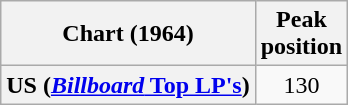<table class="wikitable plainrowheaders" style="text-align:center">
<tr>
<th scope="col">Chart (1964)</th>
<th scope="col">Peak<br>position</th>
</tr>
<tr>
<th scope="row">US (<a href='#'><em>Billboard</em> Top LP's</a>)</th>
<td>130</td>
</tr>
</table>
